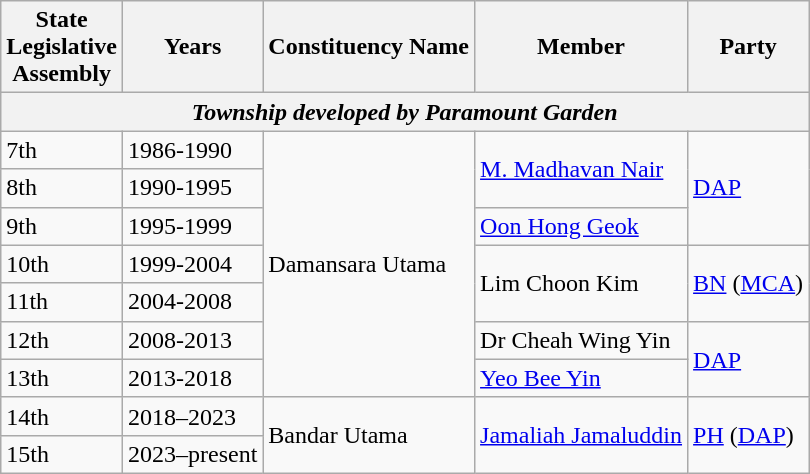<table class="wikitable">
<tr>
<th>State<br>Legislative<br>Assembly</th>
<th>Years</th>
<th>Constituency Name</th>
<th>Member</th>
<th>Party</th>
</tr>
<tr>
<th colspan="5" align="center"><em>Township developed by Paramount Garden</em></th>
</tr>
<tr>
<td>7th</td>
<td>1986-1990</td>
<td rowspan="7">Damansara Utama</td>
<td rowspan="2"><a href='#'>M. Madhavan Nair</a></td>
<td rowspan="3"><a href='#'>DAP</a></td>
</tr>
<tr>
<td>8th</td>
<td>1990-1995</td>
</tr>
<tr>
<td>9th</td>
<td>1995-1999</td>
<td><a href='#'>Oon Hong Geok</a></td>
</tr>
<tr>
<td>10th</td>
<td>1999-2004</td>
<td rowspan="2">Lim Choon Kim</td>
<td rowspan="2"><a href='#'>BN</a> (<a href='#'>MCA</a>)</td>
</tr>
<tr>
<td>11th</td>
<td>2004-2008</td>
</tr>
<tr>
<td>12th</td>
<td>2008-2013</td>
<td>Dr Cheah Wing Yin</td>
<td rowspan="2"><a href='#'>DAP</a></td>
</tr>
<tr>
<td>13th</td>
<td>2013-2018</td>
<td><a href='#'>Yeo Bee Yin</a></td>
</tr>
<tr>
<td>14th</td>
<td>2018–2023</td>
<td rowspan="2">Bandar Utama</td>
<td rowspan="2"><a href='#'>Jamaliah Jamaluddin</a></td>
<td rowspan="2"><a href='#'>PH</a> (<a href='#'>DAP</a>)</td>
</tr>
<tr>
<td>15th</td>
<td>2023–present</td>
</tr>
</table>
